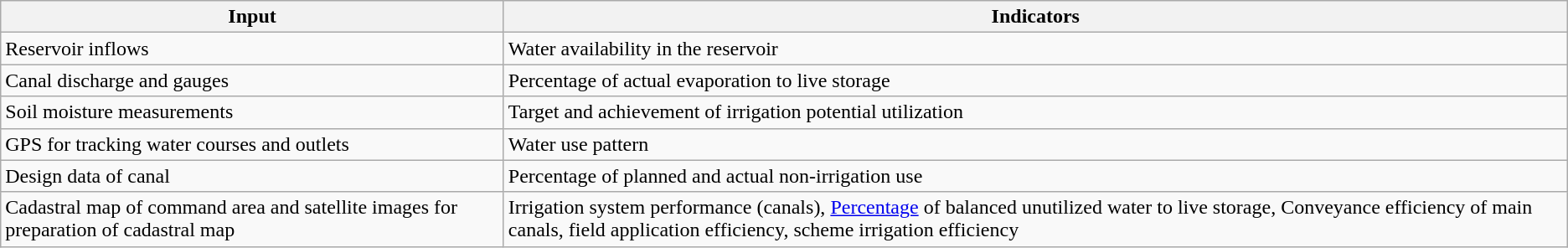<table class="wikitable sortable">
<tr>
<th>Input</th>
<th>Indicators</th>
</tr>
<tr>
<td>Reservoir inflows</td>
<td>Water availability in the reservoir</td>
</tr>
<tr>
<td>Canal discharge and gauges</td>
<td>Percentage of actual evaporation to live storage</td>
</tr>
<tr>
<td>Soil moisture measurements</td>
<td>Target and achievement of irrigation potential utilization</td>
</tr>
<tr>
<td>GPS for tracking water courses and outlets</td>
<td>Water use pattern</td>
</tr>
<tr>
<td>Design data of canal</td>
<td>Percentage of planned and actual non-irrigation use</td>
</tr>
<tr>
<td>Cadastral map of command area and satellite images for preparation of cadastral map</td>
<td>Irrigation system performance (canals), <a href='#'>Percentage</a> of balanced unutilized water to live storage, Conveyance efficiency of main canals, field application efficiency, scheme irrigation efficiency</td>
</tr>
</table>
